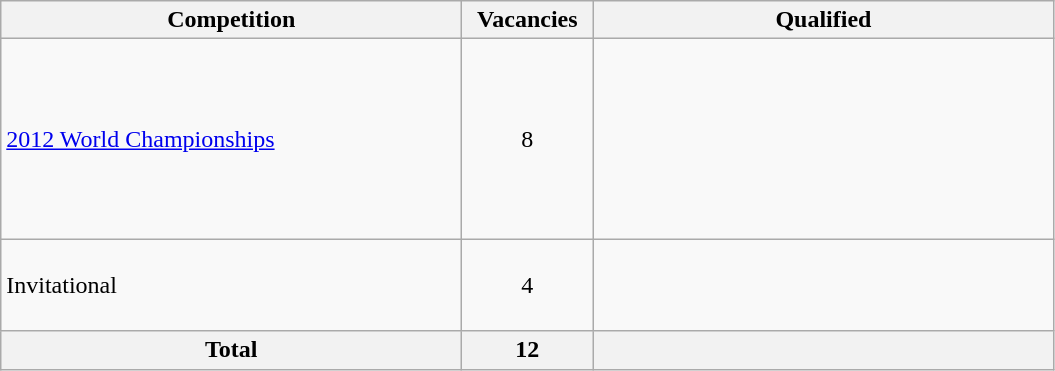<table class = "wikitable">
<tr>
<th width=300>Competition</th>
<th width=80>Vacancies</th>
<th width=300>Qualified</th>
</tr>
<tr>
<td><a href='#'>2012 World Championships</a></td>
<td align="center">8</td>
<td><br><br><br><br><br><br><br></td>
</tr>
<tr>
<td>Invitational</td>
<td align="center">4</td>
<td><br><br><br></td>
</tr>
<tr>
<th>Total</th>
<th>12</th>
<th></th>
</tr>
</table>
